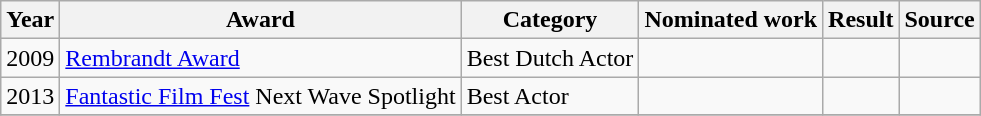<table class="wikitable">
<tr>
<th>Year</th>
<th>Award</th>
<th>Category</th>
<th>Nominated work</th>
<th>Result</th>
<th>Source</th>
</tr>
<tr>
<td rowspan=1>2009</td>
<td rowspan=1><a href='#'>Rembrandt Award</a></td>
<td rowspan=1>Best Dutch Actor</td>
<td rowspan=1></td>
<td></td>
<td></td>
</tr>
<tr>
<td rowspan=1>2013</td>
<td rowspan=1><a href='#'>Fantastic Film Fest</a> Next Wave Spotlight</td>
<td rowspan=1>Best Actor</td>
<td rowspan=1></td>
<td></td>
<td></td>
</tr>
<tr>
</tr>
</table>
